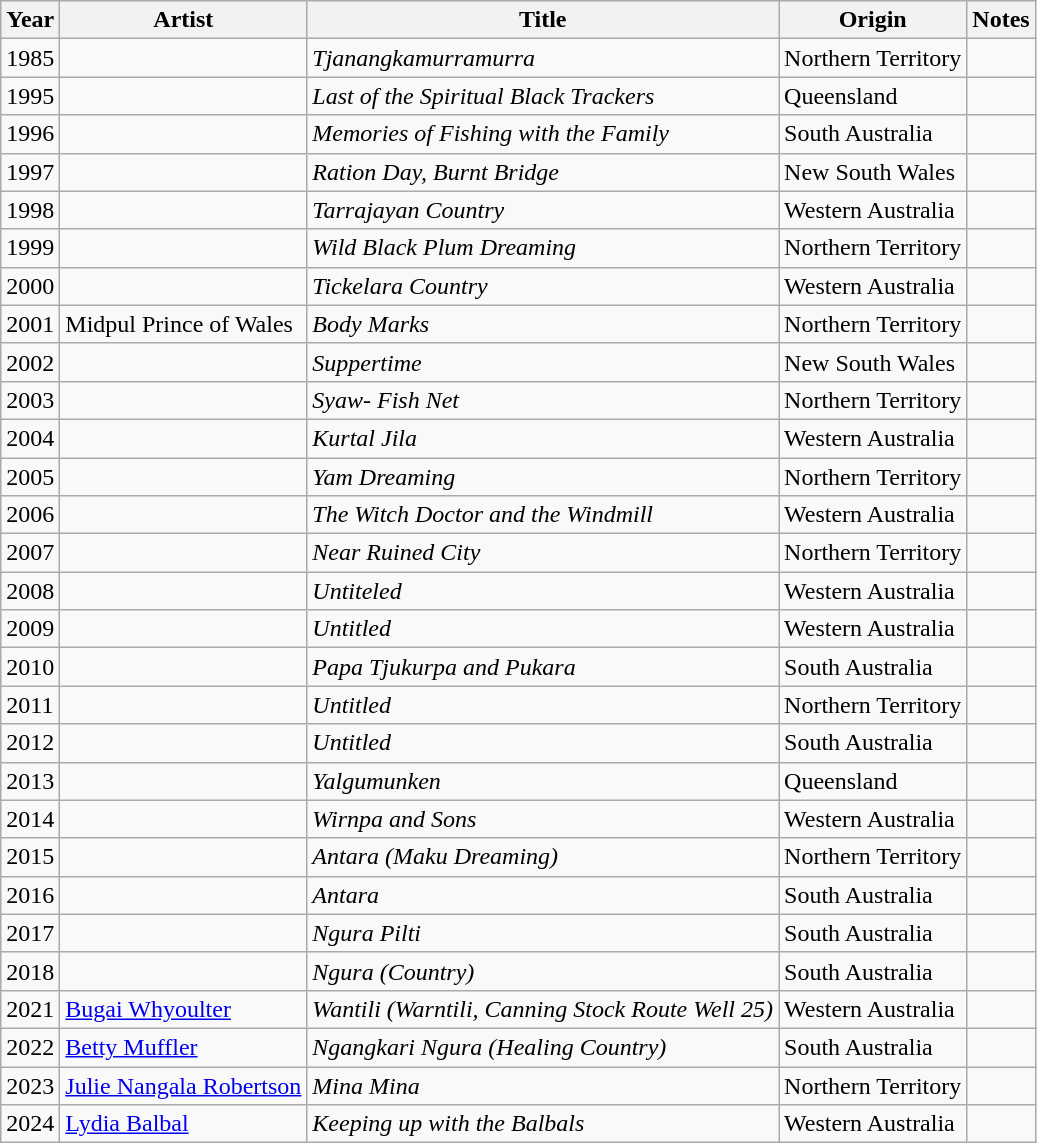<table class="wikitable sortable">
<tr>
<th>Year</th>
<th>Artist</th>
<th>Title</th>
<th>Origin</th>
<th>Notes</th>
</tr>
<tr>
<td>1985</td>
<td></td>
<td><em>Tjanangkamurramurra</em></td>
<td>Northern Territory</td>
<td></td>
</tr>
<tr>
<td>1995</td>
<td></td>
<td><em>Last of the Spiritual Black Trackers</em></td>
<td>Queensland</td>
<td></td>
</tr>
<tr>
<td>1996</td>
<td></td>
<td><em>Memories of Fishing with the Family</em></td>
<td>South Australia</td>
<td></td>
</tr>
<tr>
<td>1997</td>
<td></td>
<td><em>Ration Day, Burnt Bridge</em></td>
<td>New South Wales</td>
<td></td>
</tr>
<tr>
<td>1998</td>
<td></td>
<td><em>Tarrajayan Country</em></td>
<td>Western Australia</td>
<td></td>
</tr>
<tr>
<td>1999</td>
<td></td>
<td><em>Wild Black Plum Dreaming</em></td>
<td>Northern Territory</td>
<td></td>
</tr>
<tr>
<td>2000</td>
<td></td>
<td><em>Tickelara Country</em></td>
<td>Western Australia</td>
<td></td>
</tr>
<tr>
<td>2001</td>
<td>Midpul Prince of Wales</td>
<td><em>Body Marks</em></td>
<td>Northern Territory</td>
<td></td>
</tr>
<tr>
<td>2002</td>
<td></td>
<td><em>Suppertime</em></td>
<td>New South Wales</td>
<td></td>
</tr>
<tr>
<td>2003</td>
<td></td>
<td><em>Syaw- Fish Net</em></td>
<td>Northern Territory</td>
<td></td>
</tr>
<tr>
<td>2004</td>
<td></td>
<td><em>Kurtal Jila</em></td>
<td>Western Australia</td>
<td></td>
</tr>
<tr>
<td>2005</td>
<td></td>
<td><em>Yam Dreaming</em></td>
<td>Northern Territory</td>
<td></td>
</tr>
<tr>
<td>2006</td>
<td></td>
<td><em>The Witch Doctor and the Windmill</em></td>
<td>Western Australia</td>
<td></td>
</tr>
<tr>
<td>2007</td>
<td></td>
<td><em>Near Ruined City</em></td>
<td>Northern Territory</td>
<td></td>
</tr>
<tr>
<td>2008</td>
<td></td>
<td><em>Untiteled</em></td>
<td>Western Australia</td>
<td></td>
</tr>
<tr>
<td>2009</td>
<td></td>
<td><em>Untitled</em></td>
<td>Western Australia</td>
<td></td>
</tr>
<tr>
<td>2010</td>
<td></td>
<td><em>Papa Tjukurpa and Pukara</em></td>
<td>South Australia</td>
<td></td>
</tr>
<tr>
<td>2011</td>
<td></td>
<td><em>Untitled</em></td>
<td>Northern Territory</td>
<td></td>
</tr>
<tr>
<td>2012</td>
<td></td>
<td><em>Untitled</em></td>
<td>South Australia</td>
<td></td>
</tr>
<tr>
<td>2013</td>
<td></td>
<td><em>Yalgumunken</em></td>
<td>Queensland</td>
<td></td>
</tr>
<tr>
<td>2014</td>
<td></td>
<td><em>Wirnpa and Sons</em></td>
<td>Western Australia</td>
<td></td>
</tr>
<tr>
<td>2015</td>
<td></td>
<td><em>Antara (Maku Dreaming)</em></td>
<td>Northern Territory</td>
<td></td>
</tr>
<tr>
<td>2016</td>
<td></td>
<td><em>Antara</em></td>
<td>South Australia</td>
<td></td>
</tr>
<tr>
<td>2017</td>
<td></td>
<td><em>Ngura Pilti</em></td>
<td>South Australia</td>
<td></td>
</tr>
<tr>
<td>2018</td>
<td></td>
<td><em>Ngura (Country)</em></td>
<td>South Australia</td>
<td></td>
</tr>
<tr>
<td>2021</td>
<td><a href='#'>Bugai Whyoulter</a></td>
<td><em>Wantili (Warntili, Canning Stock Route Well 25)</em></td>
<td>Western Australia</td>
<td></td>
</tr>
<tr>
<td>2022</td>
<td><a href='#'>Betty Muffler</a></td>
<td><em>Ngangkari Ngura (Healing Country)</em></td>
<td>South Australia</td>
<td></td>
</tr>
<tr>
<td>2023</td>
<td><a href='#'>Julie Nangala Robertson</a></td>
<td><em>Mina Mina</em></td>
<td>Northern Territory</td>
<td></td>
</tr>
<tr>
<td>2024</td>
<td><a href='#'>Lydia Balbal</a></td>
<td><em>Keeping up with the Balbals</em></td>
<td>Western Australia</td>
<td></td>
</tr>
</table>
